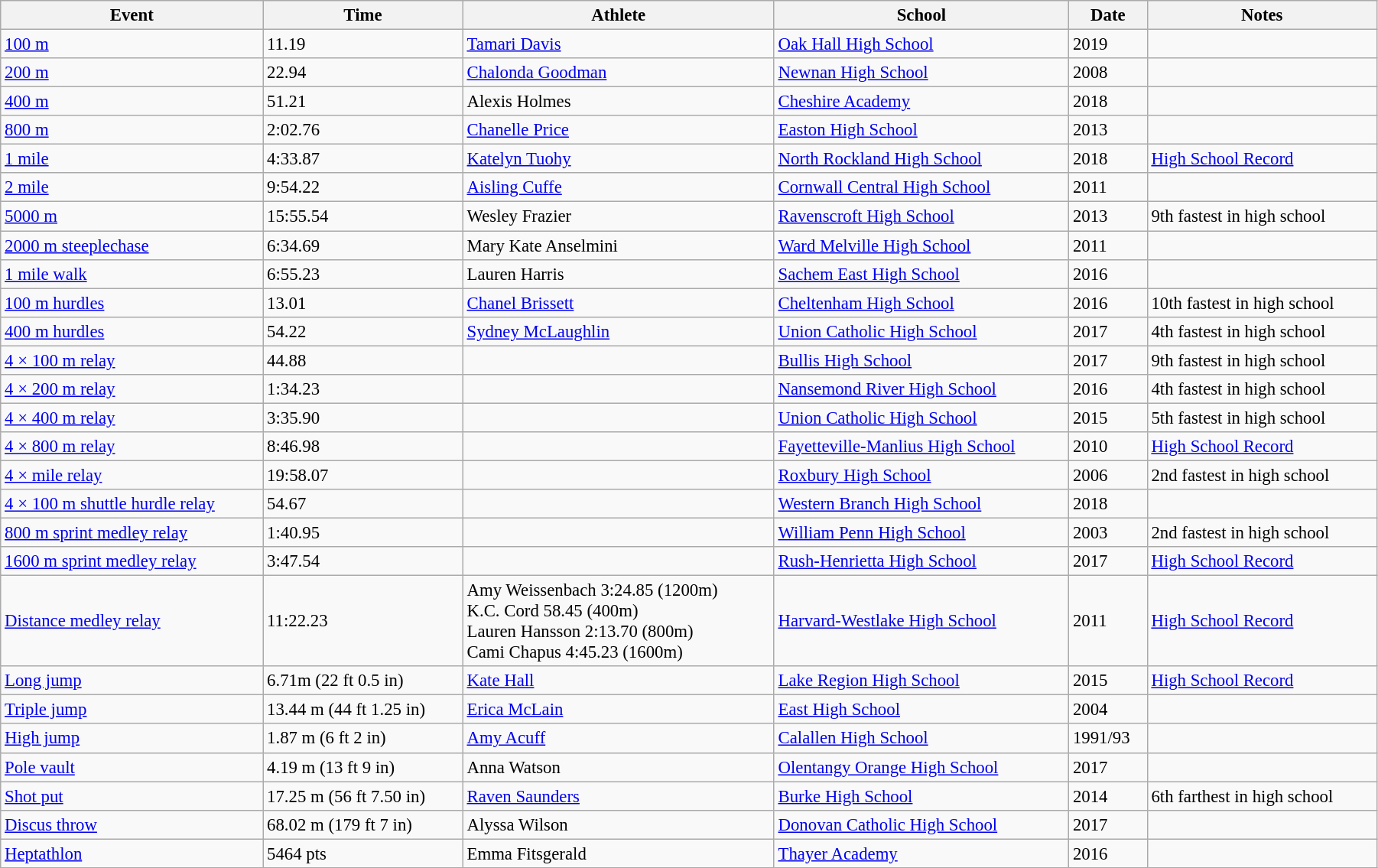<table class="wikitable" style="font-size:95%; width: 95%;">
<tr>
<th>Event</th>
<th>Time</th>
<th>Athlete</th>
<th>School</th>
<th>Date</th>
<th>Notes</th>
</tr>
<tr>
<td><a href='#'>100 m</a></td>
<td>11.19</td>
<td><a href='#'>Tamari Davis</a></td>
<td><a href='#'>Oak Hall High School</a></td>
<td>2019</td>
<td></td>
</tr>
<tr>
<td><a href='#'>200 m</a></td>
<td>22.94</td>
<td><a href='#'>Chalonda Goodman</a></td>
<td><a href='#'>Newnan High School</a></td>
<td>2008</td>
<td></td>
</tr>
<tr>
<td><a href='#'>400 m</a></td>
<td>51.21</td>
<td>Alexis Holmes</td>
<td><a href='#'>Cheshire Academy</a></td>
<td>2018</td>
<td></td>
</tr>
<tr>
<td><a href='#'>800 m</a></td>
<td>2:02.76</td>
<td><a href='#'>Chanelle Price</a></td>
<td><a href='#'>Easton High School</a></td>
<td>2013</td>
<td></td>
</tr>
<tr>
<td><a href='#'>1 mile</a></td>
<td>4:33.87</td>
<td><a href='#'>Katelyn Tuohy</a></td>
<td><a href='#'>North Rockland High School</a></td>
<td>2018</td>
<td><a href='#'>High School Record</a></td>
</tr>
<tr>
<td><a href='#'>2 mile</a></td>
<td>9:54.22</td>
<td><a href='#'>Aisling Cuffe</a></td>
<td><a href='#'>Cornwall Central High School</a></td>
<td>2011</td>
<td></td>
</tr>
<tr>
<td><a href='#'>5000 m</a></td>
<td>15:55.54</td>
<td>Wesley Frazier</td>
<td><a href='#'>Ravenscroft High School</a></td>
<td>2013</td>
<td>9th fastest in high school</td>
</tr>
<tr>
<td><a href='#'>2000 m steeplechase</a></td>
<td>6:34.69</td>
<td>Mary Kate Anselmini</td>
<td><a href='#'>Ward Melville High School</a></td>
<td>2011</td>
<td></td>
</tr>
<tr>
<td><a href='#'>1 mile walk</a></td>
<td>6:55.23</td>
<td>Lauren Harris</td>
<td><a href='#'>Sachem East High School</a></td>
<td>2016</td>
<td></td>
</tr>
<tr>
<td><a href='#'>100 m hurdles</a></td>
<td>13.01</td>
<td><a href='#'>Chanel Brissett</a></td>
<td><a href='#'>Cheltenham High School</a></td>
<td>2016</td>
<td>10th fastest in high school</td>
</tr>
<tr>
<td><a href='#'>400 m hurdles</a></td>
<td>54.22</td>
<td><a href='#'>Sydney McLaughlin</a></td>
<td><a href='#'>Union Catholic High School</a></td>
<td>2017</td>
<td>4th fastest in high school</td>
</tr>
<tr>
<td><a href='#'>4 × 100 m relay</a></td>
<td>44.88</td>
<td></td>
<td><a href='#'>Bullis High School</a></td>
<td>2017</td>
<td>9th fastest in high school</td>
</tr>
<tr>
<td><a href='#'>4 × 200 m relay</a></td>
<td>1:34.23</td>
<td></td>
<td><a href='#'>Nansemond River High School</a></td>
<td>2016</td>
<td>4th fastest in high school</td>
</tr>
<tr>
<td><a href='#'>4 × 400 m relay</a></td>
<td>3:35.90</td>
<td></td>
<td><a href='#'>Union Catholic High School</a></td>
<td>2015</td>
<td>5th fastest in high school</td>
</tr>
<tr>
<td><a href='#'>4 × 800 m relay</a></td>
<td>8:46.98</td>
<td></td>
<td><a href='#'>Fayetteville-Manlius High School</a></td>
<td>2010</td>
<td><a href='#'>High School Record</a></td>
</tr>
<tr>
<td><a href='#'>4 × mile relay</a></td>
<td>19:58.07</td>
<td></td>
<td><a href='#'>Roxbury High School</a></td>
<td>2006</td>
<td>2nd fastest in high school</td>
</tr>
<tr>
<td><a href='#'>4 × 100 m shuttle hurdle relay</a></td>
<td>54.67</td>
<td></td>
<td><a href='#'>Western Branch High School</a></td>
<td>2018</td>
<td></td>
</tr>
<tr>
<td><a href='#'>800 m sprint medley relay</a></td>
<td>1:40.95</td>
<td></td>
<td><a href='#'>William Penn High School</a></td>
<td>2003</td>
<td>2nd fastest in high school</td>
</tr>
<tr>
<td><a href='#'>1600 m sprint medley relay</a></td>
<td>3:47.54</td>
<td></td>
<td><a href='#'>Rush-Henrietta High School</a></td>
<td>2017</td>
<td><a href='#'>High School Record</a></td>
</tr>
<tr>
<td><a href='#'>Distance medley relay</a></td>
<td>11:22.23</td>
<td>Amy Weissenbach 3:24.85 (1200m) <br> K.C. Cord 58.45 (400m) <br> Lauren Hansson 2:13.70 (800m) <br> Cami Chapus 4:45.23 (1600m)</td>
<td><a href='#'>Harvard-Westlake High School</a></td>
<td>2011</td>
<td><a href='#'>High School Record</a></td>
</tr>
<tr>
<td><a href='#'>Long jump</a></td>
<td>6.71m (22 ft 0.5 in)</td>
<td><a href='#'>Kate Hall</a></td>
<td><a href='#'>Lake Region High School</a></td>
<td>2015</td>
<td><a href='#'>High School Record</a></td>
</tr>
<tr>
<td><a href='#'>Triple jump</a></td>
<td>13.44 m (44 ft 1.25 in)</td>
<td><a href='#'>Erica McLain</a></td>
<td><a href='#'>East High School</a></td>
<td>2004</td>
<td></td>
</tr>
<tr>
<td><a href='#'>High jump</a></td>
<td>1.87 m (6 ft 2 in)</td>
<td><a href='#'>Amy Acuff</a></td>
<td><a href='#'>Calallen High School</a></td>
<td>1991/93</td>
<td></td>
</tr>
<tr>
<td><a href='#'>Pole vault</a></td>
<td>4.19 m (13 ft 9 in)</td>
<td>Anna Watson</td>
<td><a href='#'>Olentangy Orange High School</a></td>
<td>2017</td>
</tr>
<tr>
<td><a href='#'>Shot put</a></td>
<td>17.25 m (56 ft 7.50 in)</td>
<td><a href='#'>Raven Saunders</a></td>
<td><a href='#'>Burke High School</a></td>
<td>2014</td>
<td>6th farthest in high school</td>
</tr>
<tr>
<td><a href='#'>Discus throw</a></td>
<td>68.02 m (179 ft 7 in)</td>
<td>Alyssa Wilson</td>
<td><a href='#'>Donovan Catholic High School</a></td>
<td>2017</td>
<td></td>
</tr>
<tr>
<td><a href='#'>Heptathlon</a></td>
<td>5464 pts</td>
<td>Emma Fitsgerald</td>
<td><a href='#'>Thayer Academy</a></td>
<td>2016</td>
<td></td>
</tr>
</table>
